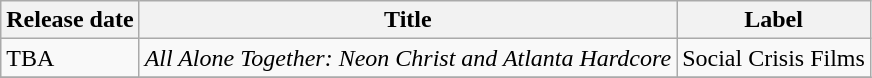<table class="wikitable">
<tr>
<th>Release date</th>
<th>Title</th>
<th>Label</th>
</tr>
<tr>
<td>TBA</td>
<td><em>All Alone Together: Neon Christ and Atlanta Hardcore</em></td>
<td>Social Crisis Films</td>
</tr>
<tr>
</tr>
</table>
